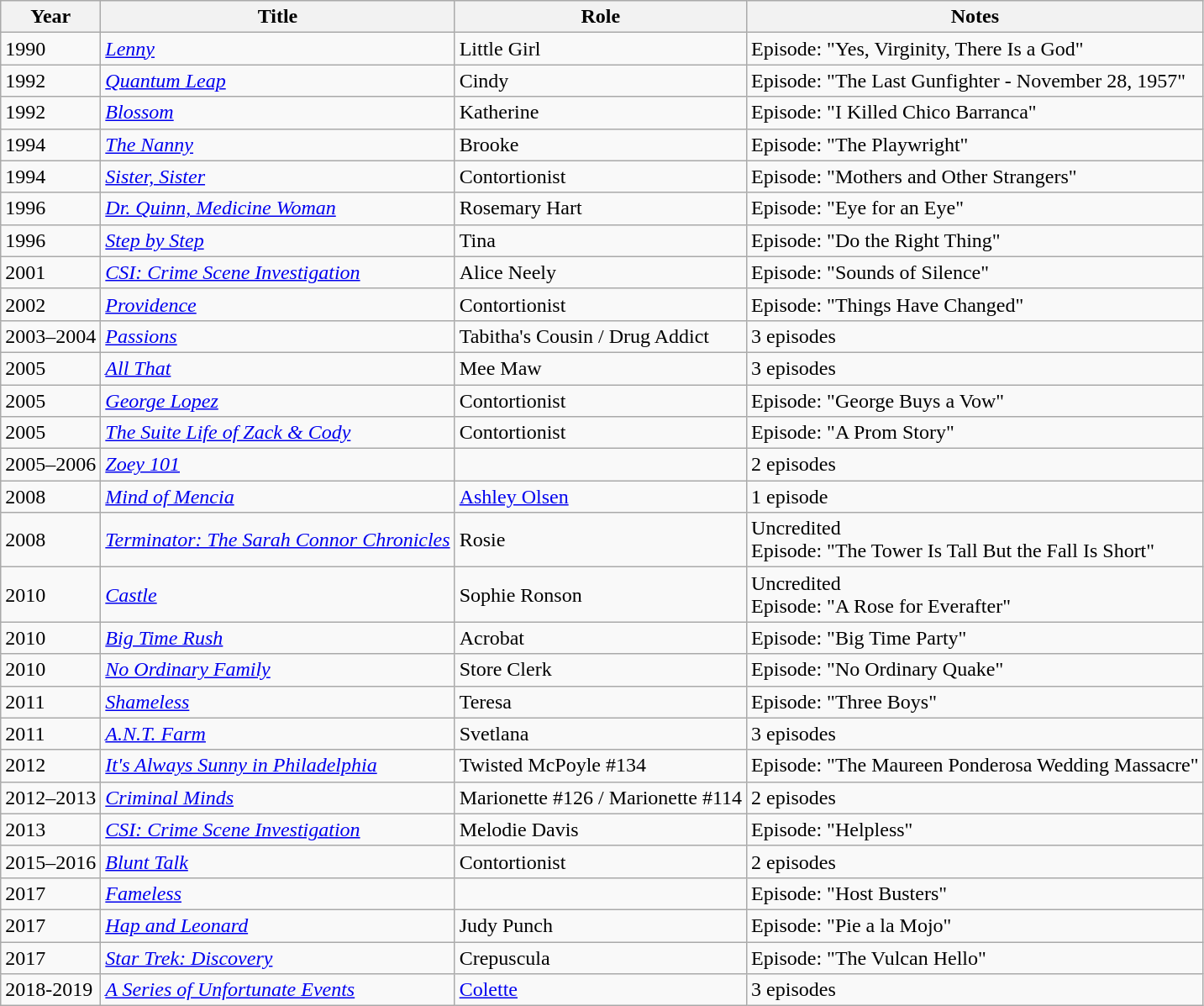<table class="wikitable sortable">
<tr>
<th>Year</th>
<th>Title</th>
<th>Role</th>
<th class="unsortable">Notes</th>
</tr>
<tr>
<td>1990</td>
<td><em><a href='#'>Lenny</a></em></td>
<td>Little Girl</td>
<td>Episode: "Yes, Virginity, There Is a God"</td>
</tr>
<tr>
<td>1992</td>
<td><em><a href='#'>Quantum Leap</a></em></td>
<td>Cindy</td>
<td>Episode: "The Last Gunfighter - November 28, 1957"</td>
</tr>
<tr>
<td>1992</td>
<td><em><a href='#'>Blossom</a></em></td>
<td>Katherine</td>
<td>Episode: "I Killed Chico Barranca"</td>
</tr>
<tr>
<td>1994</td>
<td><em><a href='#'>The Nanny</a></em></td>
<td>Brooke</td>
<td>Episode: "The Playwright"</td>
</tr>
<tr>
<td>1994</td>
<td><em><a href='#'>Sister, Sister</a></em></td>
<td>Contortionist</td>
<td>Episode: "Mothers and Other Strangers"</td>
</tr>
<tr>
<td>1996</td>
<td><em><a href='#'>Dr. Quinn, Medicine Woman</a></em></td>
<td>Rosemary Hart</td>
<td>Episode: "Eye for an Eye"</td>
</tr>
<tr>
<td>1996</td>
<td><em><a href='#'>Step by Step</a></em></td>
<td>Tina</td>
<td>Episode: "Do the Right Thing"</td>
</tr>
<tr>
<td>2001</td>
<td><em><a href='#'>CSI: Crime Scene Investigation</a></em></td>
<td>Alice Neely</td>
<td>Episode: "Sounds of Silence"</td>
</tr>
<tr>
<td>2002</td>
<td><em><a href='#'>Providence</a></em></td>
<td>Contortionist</td>
<td>Episode: "Things Have Changed"</td>
</tr>
<tr>
<td>2003–2004</td>
<td><em><a href='#'>Passions</a></em></td>
<td>Tabitha's Cousin / Drug Addict</td>
<td>3 episodes</td>
</tr>
<tr>
<td>2005</td>
<td><em><a href='#'>All That</a></em></td>
<td>Mee Maw</td>
<td>3 episodes</td>
</tr>
<tr>
<td>2005</td>
<td><em><a href='#'>George Lopez</a></em></td>
<td>Contortionist</td>
<td>Episode: "George Buys a Vow"</td>
</tr>
<tr>
<td>2005</td>
<td><em><a href='#'>The Suite Life of Zack & Cody</a></em></td>
<td>Contortionist</td>
<td>Episode: "A Prom Story"</td>
</tr>
<tr>
<td>2005–2006</td>
<td><em><a href='#'>Zoey 101</a></em></td>
<td></td>
<td>2 episodes</td>
</tr>
<tr>
<td>2008</td>
<td><em><a href='#'>Mind of Mencia</a></em></td>
<td><a href='#'>Ashley Olsen</a></td>
<td>1 episode</td>
</tr>
<tr>
<td>2008</td>
<td><em><a href='#'>Terminator: The Sarah Connor Chronicles</a></em></td>
<td>Rosie</td>
<td>Uncredited<br>Episode: "The Tower Is Tall But the Fall Is Short"</td>
</tr>
<tr>
<td>2010</td>
<td><em><a href='#'>Castle</a></em></td>
<td>Sophie Ronson</td>
<td>Uncredited<br>Episode: "A Rose for Everafter"</td>
</tr>
<tr>
<td>2010</td>
<td><em><a href='#'>Big Time Rush</a></em></td>
<td>Acrobat</td>
<td>Episode: "Big Time Party"</td>
</tr>
<tr>
<td>2010</td>
<td><em><a href='#'>No Ordinary Family</a></em></td>
<td>Store Clerk</td>
<td>Episode: "No Ordinary Quake"</td>
</tr>
<tr>
<td>2011</td>
<td><em><a href='#'>Shameless</a></em></td>
<td>Teresa</td>
<td>Episode: "Three Boys"</td>
</tr>
<tr>
<td>2011</td>
<td><em><a href='#'>A.N.T. Farm</a></em></td>
<td>Svetlana</td>
<td>3 episodes</td>
</tr>
<tr>
<td>2012</td>
<td><em><a href='#'>It's Always Sunny in Philadelphia</a></em></td>
<td>Twisted McPoyle #134</td>
<td>Episode: "The Maureen Ponderosa Wedding Massacre"</td>
</tr>
<tr>
<td>2012–2013</td>
<td><em><a href='#'>Criminal Minds</a></em></td>
<td>Marionette #126 / Marionette #114</td>
<td>2 episodes</td>
</tr>
<tr>
<td>2013</td>
<td><em><a href='#'>CSI: Crime Scene Investigation</a></em></td>
<td>Melodie Davis</td>
<td>Episode: "Helpless"</td>
</tr>
<tr>
<td>2015–2016</td>
<td><em><a href='#'>Blunt Talk</a></em></td>
<td>Contortionist</td>
<td>2 episodes</td>
</tr>
<tr>
<td>2017</td>
<td><em><a href='#'>Fameless</a></em></td>
<td></td>
<td>Episode: "Host Busters"</td>
</tr>
<tr>
<td>2017</td>
<td><a href='#'><em>Hap and Leonard</em></a></td>
<td>Judy Punch</td>
<td>Episode: "Pie a la Mojo"</td>
</tr>
<tr>
<td>2017</td>
<td><em><a href='#'>Star Trek: Discovery</a></em></td>
<td>Crepuscula</td>
<td>Episode: "The Vulcan Hello"</td>
</tr>
<tr>
<td>2018-2019</td>
<td><em><a href='#'>A Series of Unfortunate Events</a></em></td>
<td><a href='#'>Colette</a></td>
<td>3 episodes</td>
</tr>
</table>
